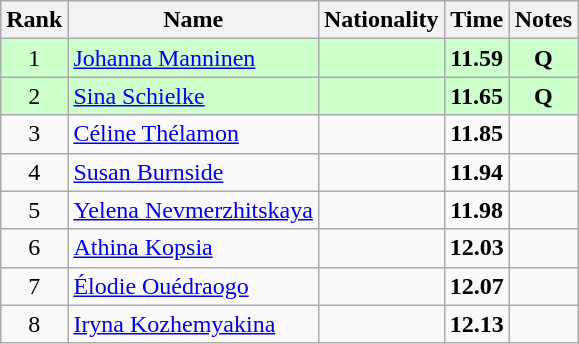<table class="wikitable sortable" style="text-align:center">
<tr>
<th>Rank</th>
<th>Name</th>
<th>Nationality</th>
<th>Time</th>
<th>Notes</th>
</tr>
<tr bgcolor=ccffcc>
<td>1</td>
<td align=left><a href='#'>Johanna Manninen</a></td>
<td align=left></td>
<td><strong>11.59</strong></td>
<td><strong>Q</strong></td>
</tr>
<tr bgcolor=ccffcc>
<td>2</td>
<td align=left><a href='#'>Sina Schielke</a></td>
<td align=left></td>
<td><strong>11.65</strong></td>
<td><strong>Q</strong></td>
</tr>
<tr>
<td>3</td>
<td align=left><a href='#'>Céline Thélamon</a></td>
<td align=left></td>
<td><strong>11.85</strong></td>
<td></td>
</tr>
<tr>
<td>4</td>
<td align=left><a href='#'>Susan Burnside</a></td>
<td align=left></td>
<td><strong>11.94</strong></td>
<td></td>
</tr>
<tr>
<td>5</td>
<td align=left><a href='#'>Yelena Nevmerzhitskaya</a></td>
<td align=left></td>
<td><strong>11.98</strong></td>
<td></td>
</tr>
<tr>
<td>6</td>
<td align=left><a href='#'>Athina Kopsia</a></td>
<td align=left></td>
<td><strong>12.03</strong></td>
<td></td>
</tr>
<tr>
<td>7</td>
<td align=left><a href='#'>Élodie Ouédraogo</a></td>
<td align=left></td>
<td><strong>12.07</strong></td>
<td></td>
</tr>
<tr>
<td>8</td>
<td align=left><a href='#'>Iryna Kozhemyakina</a></td>
<td align=left></td>
<td><strong>12.13</strong></td>
<td></td>
</tr>
</table>
